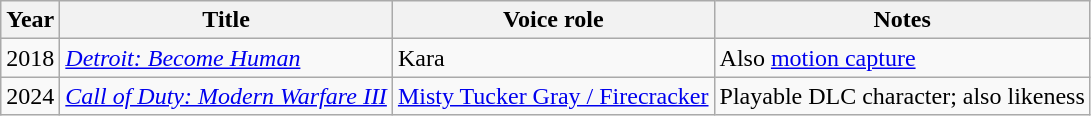<table class="wikitable sortable">
<tr>
<th>Year</th>
<th>Title</th>
<th>Voice role</th>
<th class="unsortable">Notes</th>
</tr>
<tr>
<td>2018</td>
<td><em><a href='#'>Detroit: Become Human</a></em></td>
<td>Kara</td>
<td>Also <a href='#'>motion capture</a></td>
</tr>
<tr>
<td>2024</td>
<td><em><a href='#'>Call of Duty: Modern Warfare III</a></em></td>
<td><a href='#'>Misty Tucker Gray / Firecracker</a></td>
<td>Playable DLC character; also likeness</td>
</tr>
</table>
